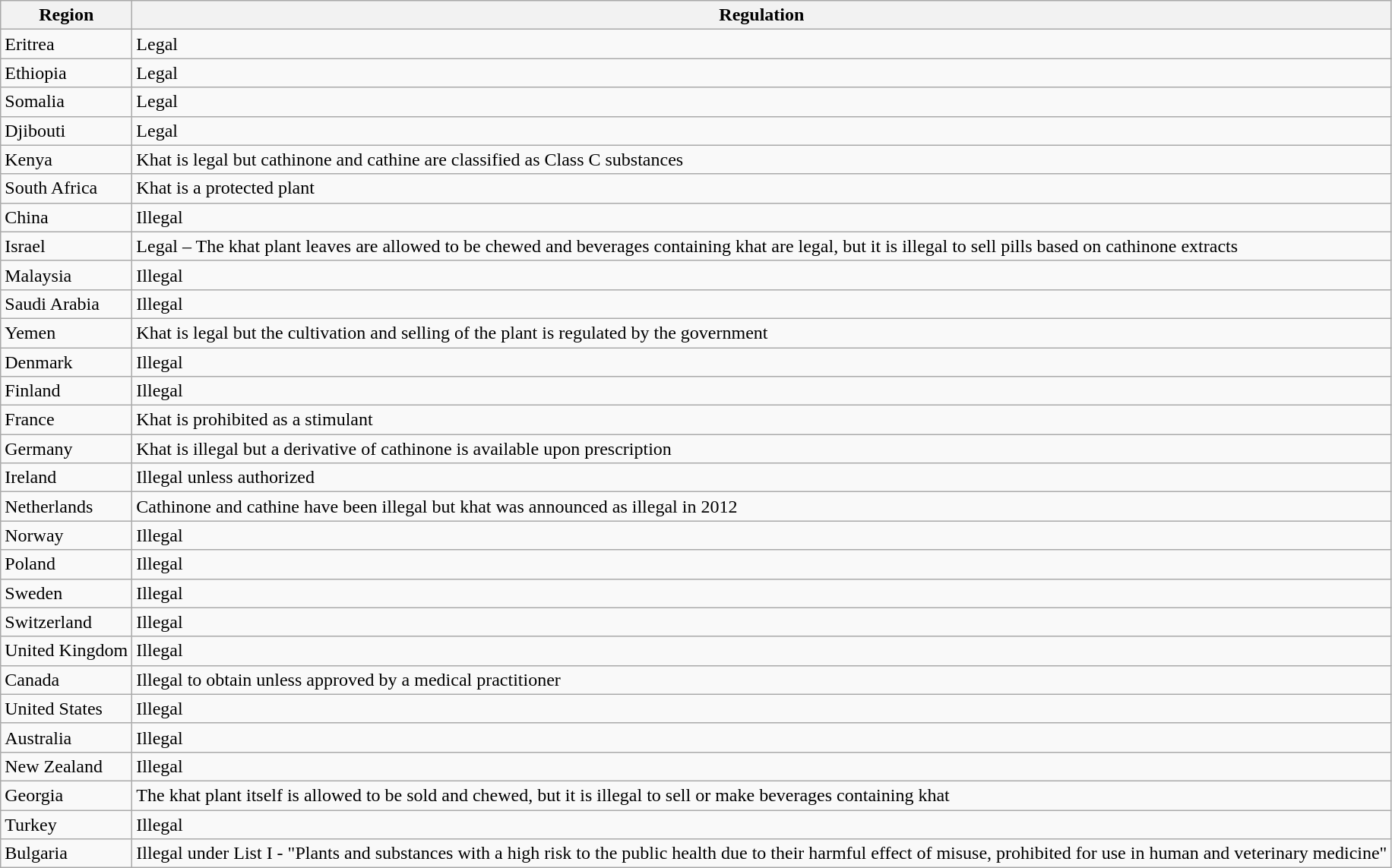<table class="wikitable">
<tr http://www.who.int/countries/eri/en/>
<th>Region</th>
<th>Regulation</th>
</tr>
<tr>
<td>Eritrea</td>
<td>Legal</td>
</tr>
<tr>
<td>Ethiopia</td>
<td>Legal</td>
</tr>
<tr>
<td>Somalia</td>
<td>Legal</td>
</tr>
<tr>
<td>Djibouti</td>
<td>Legal</td>
</tr>
<tr>
<td>Kenya</td>
<td>Khat is legal but cathinone and cathine are classified as Class C substances</td>
</tr>
<tr>
<td>South Africa</td>
<td>Khat is a protected plant</td>
</tr>
<tr>
<td>China</td>
<td>Illegal</td>
</tr>
<tr>
<td>Israel</td>
<td>Legal – The khat plant leaves are allowed to be chewed and beverages containing khat are legal, but it is illegal to sell pills based on cathinone extracts</td>
</tr>
<tr>
<td>Malaysia</td>
<td>Illegal</td>
</tr>
<tr>
<td>Saudi Arabia</td>
<td>Illegal</td>
</tr>
<tr>
<td>Yemen</td>
<td>Khat is legal but the cultivation and selling of the plant is regulated by the government</td>
</tr>
<tr>
<td>Denmark</td>
<td>Illegal</td>
</tr>
<tr>
<td>Finland</td>
<td>Illegal</td>
</tr>
<tr>
<td>France</td>
<td>Khat is prohibited as a stimulant</td>
</tr>
<tr>
<td>Germany</td>
<td>Khat is illegal but a derivative of cathinone is available upon prescription</td>
</tr>
<tr>
<td>Ireland</td>
<td>Illegal unless authorized</td>
</tr>
<tr>
<td>Netherlands</td>
<td>Cathinone and cathine have been illegal but khat was announced as illegal in 2012</td>
</tr>
<tr>
<td>Norway</td>
<td>Illegal</td>
</tr>
<tr>
<td>Poland</td>
<td>Illegal</td>
</tr>
<tr>
<td>Sweden</td>
<td>Illegal</td>
</tr>
<tr>
<td>Switzerland</td>
<td>Illegal</td>
</tr>
<tr>
<td>United Kingdom</td>
<td>Illegal</td>
</tr>
<tr>
<td>Canada</td>
<td>Illegal to obtain unless approved by a medical practitioner</td>
</tr>
<tr>
<td>United States</td>
<td>Illegal</td>
</tr>
<tr>
<td>Australia</td>
<td>Illegal</td>
</tr>
<tr>
<td>New Zealand</td>
<td>Illegal</td>
</tr>
<tr>
<td>Georgia</td>
<td>The khat plant itself is allowed to be sold and chewed, but it is illegal to sell or make beverages containing khat</td>
</tr>
<tr>
<td>Turkey</td>
<td>Illegal </td>
</tr>
<tr>
<td>Bulgaria</td>
<td>Illegal under List I - "Plants and substances with a high risk to the public health due to their harmful effect of misuse, prohibited for use in human and veterinary medicine"</td>
</tr>
</table>
